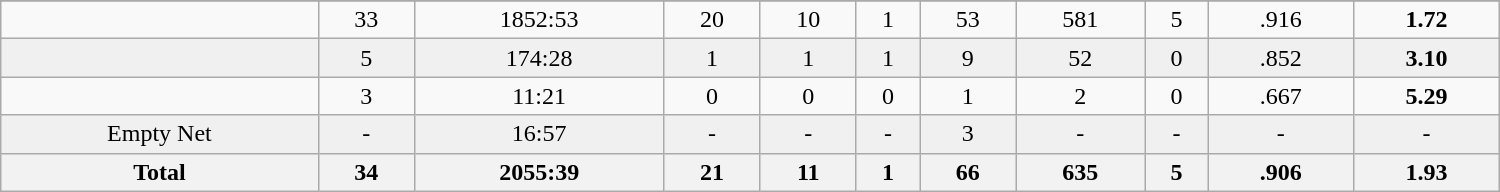<table class="wikitable sortable" width ="1000">
<tr align="center">
</tr>
<tr align="center" bgcolor="">
<td></td>
<td>33</td>
<td>1852:53</td>
<td>20</td>
<td>10</td>
<td>1</td>
<td>53</td>
<td>581</td>
<td>5</td>
<td>.916</td>
<td><strong>1.72</strong></td>
</tr>
<tr align="center" bgcolor="f0f0f0">
<td></td>
<td>5</td>
<td>174:28</td>
<td>1</td>
<td>1</td>
<td>1</td>
<td>9</td>
<td>52</td>
<td>0</td>
<td>.852</td>
<td><strong>3.10</strong></td>
</tr>
<tr align="center" bgcolor="">
<td></td>
<td>3</td>
<td>11:21</td>
<td>0</td>
<td>0</td>
<td>0</td>
<td>1</td>
<td>2</td>
<td>0</td>
<td>.667</td>
<td><strong>5.29</strong></td>
</tr>
<tr align="center" bgcolor="f0f0f0">
<td>Empty Net</td>
<td>-</td>
<td>16:57</td>
<td>-</td>
<td>-</td>
<td>-</td>
<td>3</td>
<td>-</td>
<td>-</td>
<td>-</td>
<td>-</td>
</tr>
<tr>
<th>Total</th>
<th>34</th>
<th>2055:39</th>
<th>21</th>
<th>11</th>
<th>1</th>
<th>66</th>
<th>635</th>
<th>5</th>
<th>.906</th>
<th>1.93</th>
</tr>
</table>
